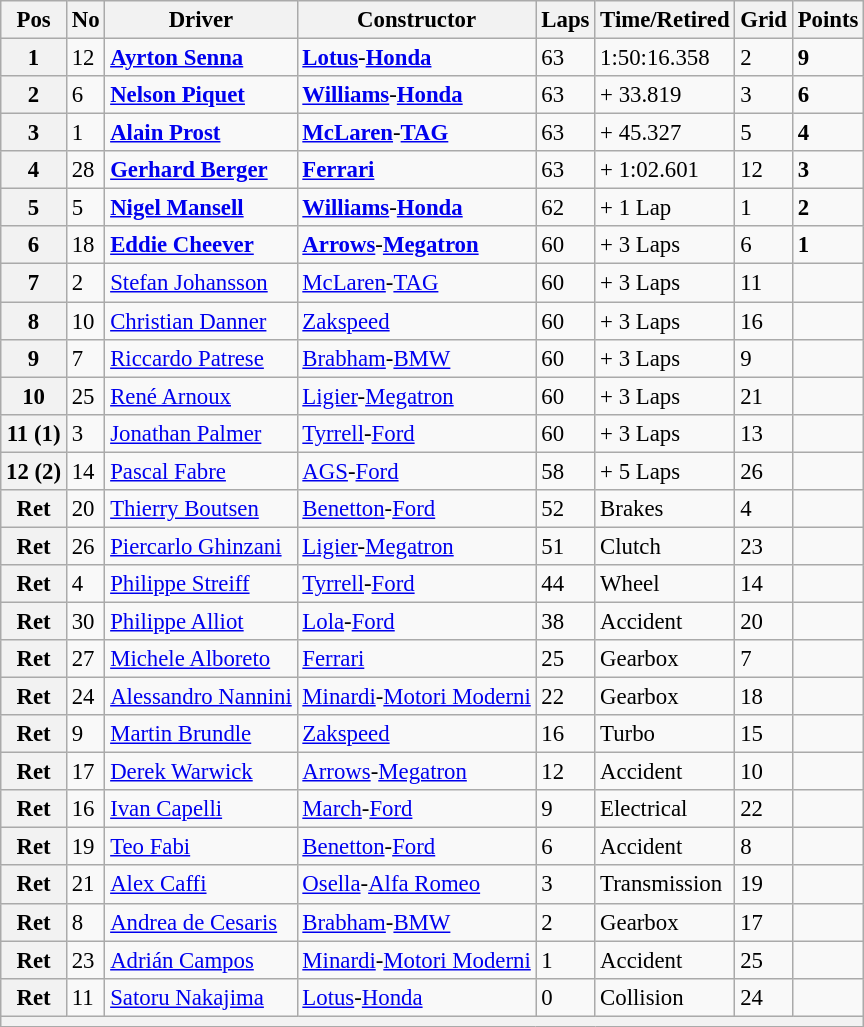<table class="wikitable sortable" style="font-size: 95%;">
<tr>
<th>Pos</th>
<th>No</th>
<th>Driver</th>
<th>Constructor</th>
<th>Laps</th>
<th>Time/Retired</th>
<th>Grid</th>
<th>Points</th>
</tr>
<tr>
<th>1</th>
<td>12</td>
<td> <strong><a href='#'>Ayrton Senna</a></strong></td>
<td><strong><a href='#'>Lotus</a></strong>-<strong><a href='#'>Honda</a></strong></td>
<td>63</td>
<td>1:50:16.358</td>
<td>2</td>
<td><strong>9</strong></td>
</tr>
<tr>
<th>2</th>
<td>6</td>
<td> <strong><a href='#'>Nelson Piquet</a></strong></td>
<td><strong><a href='#'>Williams</a></strong>-<strong><a href='#'>Honda</a></strong></td>
<td>63</td>
<td>+ 33.819</td>
<td>3</td>
<td><strong>6</strong></td>
</tr>
<tr>
<th>3</th>
<td>1</td>
<td> <strong><a href='#'>Alain Prost</a></strong></td>
<td><strong><a href='#'>McLaren</a></strong>-<strong><a href='#'>TAG</a></strong></td>
<td>63</td>
<td>+ 45.327</td>
<td>5</td>
<td><strong>4</strong></td>
</tr>
<tr>
<th>4</th>
<td>28</td>
<td> <strong><a href='#'>Gerhard Berger</a></strong></td>
<td><strong><a href='#'>Ferrari</a></strong></td>
<td>63</td>
<td>+ 1:02.601</td>
<td>12</td>
<td><strong>3</strong></td>
</tr>
<tr>
<th>5</th>
<td>5</td>
<td> <strong><a href='#'>Nigel Mansell</a></strong></td>
<td><strong><a href='#'>Williams</a></strong>-<strong><a href='#'>Honda</a></strong></td>
<td>62</td>
<td>+ 1 Lap</td>
<td>1</td>
<td><strong>2</strong></td>
</tr>
<tr>
<th>6</th>
<td>18</td>
<td> <strong><a href='#'>Eddie Cheever</a></strong></td>
<td><strong><a href='#'>Arrows</a></strong>-<strong><a href='#'>Megatron</a></strong></td>
<td>60</td>
<td>+ 3 Laps</td>
<td>6</td>
<td><strong>1</strong></td>
</tr>
<tr>
<th>7</th>
<td>2</td>
<td> <a href='#'>Stefan Johansson</a></td>
<td><a href='#'>McLaren</a>-<a href='#'>TAG</a></td>
<td>60</td>
<td>+ 3 Laps</td>
<td>11</td>
<td> </td>
</tr>
<tr>
<th>8</th>
<td>10</td>
<td> <a href='#'>Christian Danner</a></td>
<td><a href='#'>Zakspeed</a></td>
<td>60</td>
<td>+ 3 Laps</td>
<td>16</td>
<td> </td>
</tr>
<tr>
<th>9</th>
<td>7</td>
<td> <a href='#'>Riccardo Patrese</a></td>
<td><a href='#'>Brabham</a>-<a href='#'>BMW</a></td>
<td>60</td>
<td>+ 3 Laps</td>
<td>9</td>
<td> </td>
</tr>
<tr>
<th>10</th>
<td>25</td>
<td> <a href='#'>René Arnoux</a></td>
<td><a href='#'>Ligier</a>-<a href='#'>Megatron</a></td>
<td>60</td>
<td>+ 3 Laps</td>
<td>21</td>
<td> </td>
</tr>
<tr>
<th>11 (1)</th>
<td>3</td>
<td> <a href='#'>Jonathan Palmer</a></td>
<td><a href='#'>Tyrrell</a>-<a href='#'>Ford</a></td>
<td>60</td>
<td>+ 3 Laps</td>
<td>13</td>
<td> </td>
</tr>
<tr>
<th>12 (2)</th>
<td>14</td>
<td> <a href='#'>Pascal Fabre</a></td>
<td><a href='#'>AGS</a>-<a href='#'>Ford</a></td>
<td>58</td>
<td>+ 5 Laps</td>
<td>26</td>
<td> </td>
</tr>
<tr>
<th>Ret</th>
<td>20</td>
<td> <a href='#'>Thierry Boutsen</a></td>
<td><a href='#'>Benetton</a>-<a href='#'>Ford</a></td>
<td>52</td>
<td>Brakes</td>
<td>4</td>
<td> </td>
</tr>
<tr>
<th>Ret</th>
<td>26</td>
<td> <a href='#'>Piercarlo Ghinzani</a></td>
<td><a href='#'>Ligier</a>-<a href='#'>Megatron</a></td>
<td>51</td>
<td>Clutch</td>
<td>23</td>
<td> </td>
</tr>
<tr>
<th>Ret</th>
<td>4</td>
<td> <a href='#'>Philippe Streiff</a></td>
<td><a href='#'>Tyrrell</a>-<a href='#'>Ford</a></td>
<td>44</td>
<td>Wheel</td>
<td>14</td>
<td> </td>
</tr>
<tr>
<th>Ret</th>
<td>30</td>
<td> <a href='#'>Philippe Alliot</a></td>
<td><a href='#'>Lola</a>-<a href='#'>Ford</a></td>
<td>38</td>
<td>Accident</td>
<td>20</td>
<td> </td>
</tr>
<tr>
<th>Ret</th>
<td>27</td>
<td> <a href='#'>Michele Alboreto</a></td>
<td><a href='#'>Ferrari</a></td>
<td>25</td>
<td>Gearbox</td>
<td>7</td>
<td> </td>
</tr>
<tr>
<th>Ret</th>
<td>24</td>
<td> <a href='#'>Alessandro Nannini</a></td>
<td><a href='#'>Minardi</a>-<a href='#'>Motori Moderni</a></td>
<td>22</td>
<td>Gearbox</td>
<td>18</td>
<td> </td>
</tr>
<tr>
<th>Ret</th>
<td>9</td>
<td> <a href='#'>Martin Brundle</a></td>
<td><a href='#'>Zakspeed</a></td>
<td>16</td>
<td>Turbo</td>
<td>15</td>
<td> </td>
</tr>
<tr>
<th>Ret</th>
<td>17</td>
<td> <a href='#'>Derek Warwick</a></td>
<td><a href='#'>Arrows</a>-<a href='#'>Megatron</a></td>
<td>12</td>
<td>Accident</td>
<td>10</td>
<td> </td>
</tr>
<tr>
<th>Ret</th>
<td>16</td>
<td> <a href='#'>Ivan Capelli</a></td>
<td><a href='#'>March</a>-<a href='#'>Ford</a></td>
<td>9</td>
<td>Electrical</td>
<td>22</td>
<td> </td>
</tr>
<tr>
<th>Ret</th>
<td>19</td>
<td> <a href='#'>Teo Fabi</a></td>
<td><a href='#'>Benetton</a>-<a href='#'>Ford</a></td>
<td>6</td>
<td>Accident</td>
<td>8</td>
<td> </td>
</tr>
<tr>
<th>Ret</th>
<td>21</td>
<td> <a href='#'>Alex Caffi</a></td>
<td><a href='#'>Osella</a>-<a href='#'>Alfa Romeo</a></td>
<td>3</td>
<td>Transmission</td>
<td>19</td>
<td> </td>
</tr>
<tr>
<th>Ret</th>
<td>8</td>
<td> <a href='#'>Andrea de Cesaris</a></td>
<td><a href='#'>Brabham</a>-<a href='#'>BMW</a></td>
<td>2</td>
<td>Gearbox</td>
<td>17</td>
<td> </td>
</tr>
<tr>
<th>Ret</th>
<td>23</td>
<td> <a href='#'>Adrián Campos</a></td>
<td><a href='#'>Minardi</a>-<a href='#'>Motori Moderni</a></td>
<td>1</td>
<td>Accident</td>
<td>25</td>
<td> </td>
</tr>
<tr>
<th>Ret</th>
<td>11</td>
<td> <a href='#'>Satoru Nakajima</a></td>
<td><a href='#'>Lotus</a>-<a href='#'>Honda</a></td>
<td>0</td>
<td>Collision</td>
<td>24</td>
<td> </td>
</tr>
<tr>
<th colspan="8"></th>
</tr>
</table>
